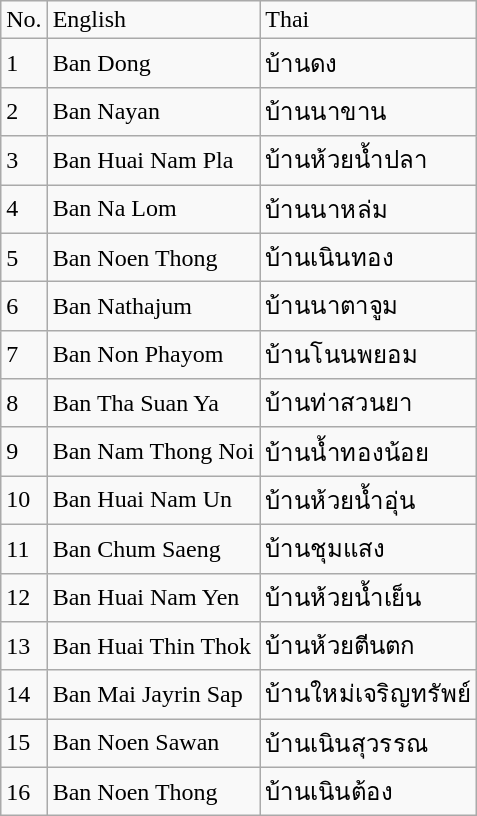<table class="wikitable">
<tr>
<td>No.</td>
<td>English</td>
<td>Thai</td>
</tr>
<tr>
<td>1</td>
<td>Ban Dong</td>
<td>บ้านดง</td>
</tr>
<tr>
<td>2</td>
<td>Ban Nayan</td>
<td>บ้านนาขาน</td>
</tr>
<tr>
<td>3</td>
<td>Ban Huai Nam Pla</td>
<td>บ้านห้วยน้ำปลา</td>
</tr>
<tr>
<td>4</td>
<td>Ban Na Lom</td>
<td>บ้านนาหล่ม</td>
</tr>
<tr>
<td>5</td>
<td>Ban Noen Thong</td>
<td>บ้านเนินทอง</td>
</tr>
<tr>
<td>6</td>
<td>Ban Nathajum</td>
<td>บ้านนาตาจูม</td>
</tr>
<tr>
<td>7</td>
<td>Ban Non Phayom</td>
<td>บ้านโนนพยอม</td>
</tr>
<tr>
<td>8</td>
<td>Ban Tha Suan Ya</td>
<td>บ้านท่าสวนยา</td>
</tr>
<tr>
<td>9</td>
<td>Ban Nam Thong Noi</td>
<td>บ้านน้ำทองน้อย</td>
</tr>
<tr>
<td>10</td>
<td>Ban Huai Nam Un</td>
<td>บ้านห้วยน้ำอุ่น</td>
</tr>
<tr>
<td>11</td>
<td>Ban Chum Saeng</td>
<td>บ้านชุมแสง</td>
</tr>
<tr>
<td>12</td>
<td>Ban Huai Nam Yen</td>
<td>บ้านห้วยน้ำเย็น</td>
</tr>
<tr>
<td>13</td>
<td>Ban Huai Thin Thok</td>
<td>บ้านห้วยตีนตก</td>
</tr>
<tr>
<td>14</td>
<td>Ban Mai Jayrin Sap</td>
<td>บ้านใหม่เจริญทรัพย์</td>
</tr>
<tr>
<td>15</td>
<td>Ban Noen Sawan</td>
<td>บ้านเนินสุวรรณ</td>
</tr>
<tr>
<td>16</td>
<td>Ban Noen Thong</td>
<td>บ้านเนินต้อง</td>
</tr>
</table>
